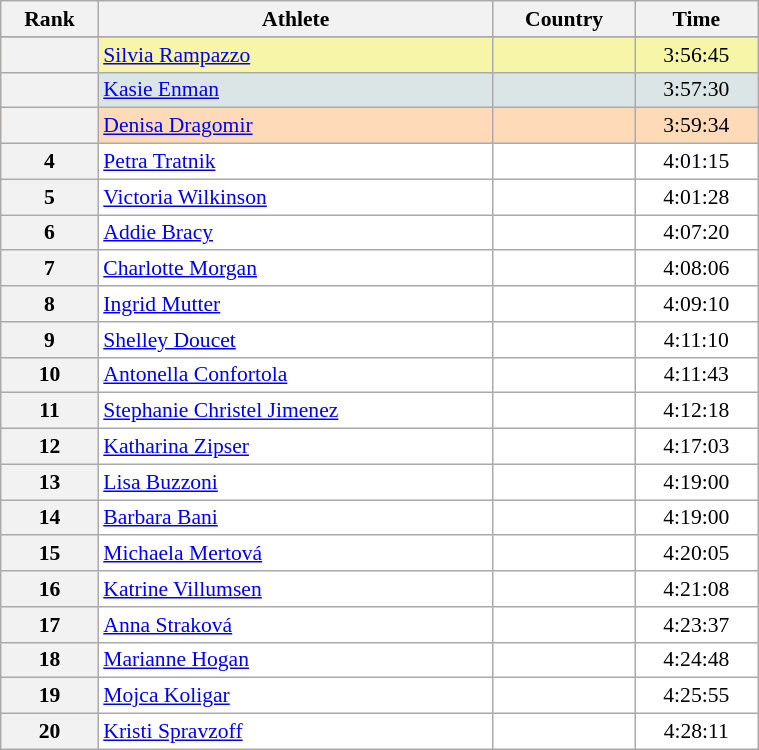<table class="wikitable" width=40% style="font-size:90%; text-align:center;">
<tr>
<th>Rank</th>
<th>Athlete</th>
<th>Country</th>
<th>Time</th>
</tr>
<tr>
</tr>
<tr align="center" valign="top" bgcolor="#F7F6A8">
<th></th>
<td align=left><a href='#'>Silvia Rampazzo</a></td>
<td align=left></td>
<td>3:56:45</td>
</tr>
<tr align="center" valign="top" bgcolor="#DCE5E5">
<th></th>
<td align=left><a href='#'>Kasie Enman</a></td>
<td align="left"></td>
<td>3:57:30</td>
</tr>
<tr align="center" valign="top" bgcolor="#FFDAB9">
<th></th>
<td align=left><a href='#'>Denisa Dragomir</a></td>
<td align=left></td>
<td>3:59:34</td>
</tr>
<tr align="center" valign="top" bgcolor="#FFFFFF">
<th>4</th>
<td align=left><a href='#'>Petra Tratnik</a></td>
<td align=left></td>
<td>4:01:15</td>
</tr>
<tr align="center" valign="top" bgcolor="#FFFFFF">
<th>5</th>
<td align=left><a href='#'>Victoria Wilkinson</a></td>
<td align=left></td>
<td>4:01:28</td>
</tr>
<tr align="center" valign="top" bgcolor="#FFFFFF">
<th>6</th>
<td align=left><a href='#'>Addie Bracy</a></td>
<td align=left></td>
<td>4:07:20</td>
</tr>
<tr align="center" valign="top" bgcolor="#FFFFFF">
<th>7</th>
<td align=left><a href='#'>Charlotte Morgan</a></td>
<td align=left></td>
<td>4:08:06</td>
</tr>
<tr align="center" valign="top" bgcolor="#FFFFFF">
<th>8</th>
<td align=left><a href='#'>Ingrid Mutter</a></td>
<td align=left></td>
<td>4:09:10</td>
</tr>
<tr align="center" valign="top" bgcolor="#FFFFFF">
<th>9</th>
<td align=left><a href='#'>Shelley Doucet</a></td>
<td align=left></td>
<td>4:11:10</td>
</tr>
<tr align="center" valign="top" bgcolor="#FFFFFF">
<th>10</th>
<td align=left><a href='#'>Antonella Confortola</a></td>
<td align=left></td>
<td>4:11:43</td>
</tr>
<tr align="center" valign="top" bgcolor="#FFFFFF">
<th>11</th>
<td align=left><a href='#'>Stephanie Christel Jimenez</a></td>
<td align=left></td>
<td>4:12:18</td>
</tr>
<tr align="center" valign="top" bgcolor="#FFFFFF">
<th>12</th>
<td align=left><a href='#'>Katharina Zipser</a></td>
<td align=left></td>
<td>4:17:03</td>
</tr>
<tr align="center" valign="top" bgcolor="#FFFFFF">
<th>13</th>
<td align=left><a href='#'>Lisa Buzzoni</a></td>
<td align=left></td>
<td>4:19:00</td>
</tr>
<tr align="center" valign="top" bgcolor="#FFFFFF">
<th>14</th>
<td align=left><a href='#'>Barbara Bani</a></td>
<td align=left></td>
<td>4:19:00</td>
</tr>
<tr align="center" valign="top" bgcolor="#FFFFFF">
<th>15</th>
<td align=left><a href='#'>Michaela Mertová</a></td>
<td align=left></td>
<td>4:20:05</td>
</tr>
<tr align="center" valign="top" bgcolor="#FFFFFF">
<th>16</th>
<td align=left><a href='#'>Katrine Villumsen</a></td>
<td align=left></td>
<td>4:21:08</td>
</tr>
<tr align="center" valign="top" bgcolor="#FFFFFF">
<th>17</th>
<td align=left><a href='#'>Anna Straková</a></td>
<td align=left></td>
<td>4:23:37</td>
</tr>
<tr align="center" valign="top" bgcolor="#FFFFFF">
<th>18</th>
<td align=left><a href='#'>Marianne Hogan</a></td>
<td align=left></td>
<td>4:24:48</td>
</tr>
<tr align="center" valign="top" bgcolor="#FFFFFF">
<th>19</th>
<td align=left><a href='#'>Mojca Koligar</a></td>
<td align=left></td>
<td>4:25:55</td>
</tr>
<tr align="center" valign="top" bgcolor="#FFFFFF">
<th>20</th>
<td align=left><a href='#'>Kristi Spravzoff</a></td>
<td align=left></td>
<td>4:28:11</td>
</tr>
</table>
